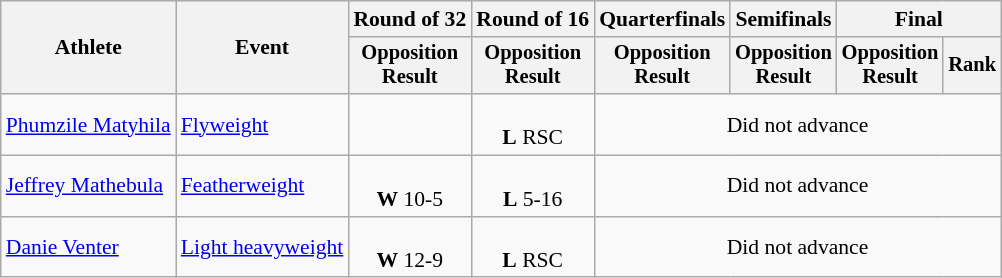<table class="wikitable" style="font-size:90%">
<tr>
<th rowspan="2">Athlete</th>
<th rowspan="2">Event</th>
<th>Round of 32</th>
<th>Round of 16</th>
<th>Quarterfinals</th>
<th>Semifinals</th>
<th colspan=2>Final</th>
</tr>
<tr style="font-size:95%">
<th>Opposition<br>Result</th>
<th>Opposition<br>Result</th>
<th>Opposition<br>Result</th>
<th>Opposition<br>Result</th>
<th>Opposition<br>Result</th>
<th>Rank</th>
</tr>
<tr align=center>
<td align=left><a href='#'>Phumzile Matyhila</a></td>
<td align=left><a href='#'>Flyweight</a></td>
<td></td>
<td><br><strong>L</strong> RSC</td>
<td colspan=4>Did not advance</td>
</tr>
<tr align=center>
<td align=left><a href='#'>Jeffrey Mathebula</a></td>
<td align=left><a href='#'>Featherweight</a></td>
<td><br><strong>W</strong> 10-5</td>
<td><br><strong>L</strong> 5-16</td>
<td colspan=5>Did not advance</td>
</tr>
<tr align=center>
<td align=left><a href='#'>Danie Venter</a></td>
<td align=left><a href='#'>Light heavyweight</a></td>
<td><br><strong>W</strong> 12-9</td>
<td><br><strong>L</strong> RSC</td>
<td colspan=4>Did not advance</td>
</tr>
</table>
